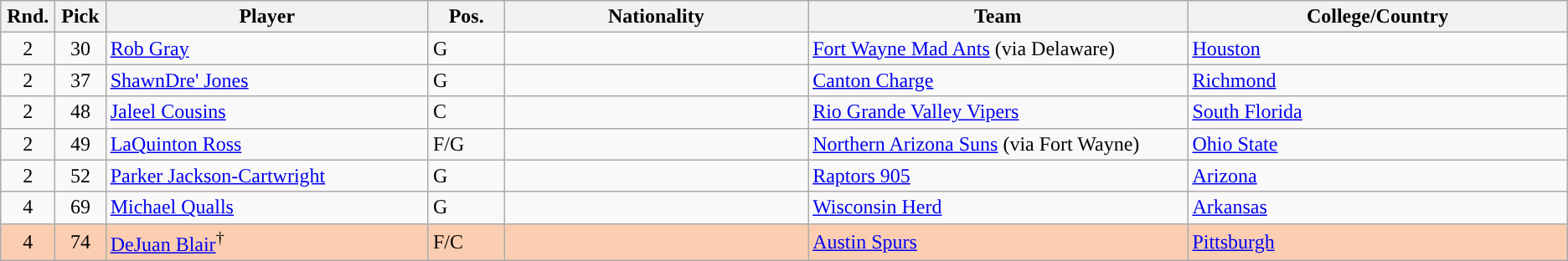<table class="wikitable sortable">
<tr>
<th width="1%">Rnd.</th>
<th width="1%">Pick</th>
<th width="17%">Player</th>
<th width="4%">Pos.</th>
<th width="16%">Nationality</th>
<th width="20%" class="unsortable">Team</th>
<th width="20%">College/Country</th>
</tr>
<tr>
<td align="center">2</td>
<td align="center">30</td>
<td><a href='#'>Rob Gray</a></td>
<td>G</td>
<td></td>
<td><a href='#'>Fort Wayne Mad Ants</a> (via Delaware)</td>
<td><a href='#'>Houston</a></td>
</tr>
<tr>
<td align="center">2</td>
<td align="center">37</td>
<td><a href='#'>ShawnDre' Jones</a></td>
<td>G</td>
<td></td>
<td><a href='#'>Canton Charge</a></td>
<td><a href='#'>Richmond</a></td>
</tr>
<tr>
<td align="center">2</td>
<td align="center">48</td>
<td><a href='#'>Jaleel Cousins</a></td>
<td>C</td>
<td></td>
<td><a href='#'>Rio Grande Valley Vipers</a></td>
<td><a href='#'>South Florida</a></td>
</tr>
<tr>
<td align="center">2</td>
<td align="center">49</td>
<td><a href='#'>LaQuinton Ross</a></td>
<td>F/G</td>
<td></td>
<td><a href='#'>Northern Arizona Suns</a> (via Fort Wayne)</td>
<td><a href='#'>Ohio State</a></td>
</tr>
<tr>
<td align="center">2</td>
<td align="center">52</td>
<td><a href='#'>Parker Jackson-Cartwright</a></td>
<td>G</td>
<td></td>
<td><a href='#'>Raptors 905</a></td>
<td><a href='#'>Arizona</a></td>
</tr>
<tr>
<td align="center">4</td>
<td align="center">69</td>
<td><a href='#'>Michael Qualls</a></td>
<td>G</td>
<td></td>
<td><a href='#'>Wisconsin Herd</a></td>
<td><a href='#'>Arkansas</a></td>
</tr>
<tr style="background-color:#FBCEB1; |">
<td align="center">4</td>
<td align="center">74</td>
<td><a href='#'>DeJuan Blair</a><sup>†</sup></td>
<td>F/C</td>
<td></td>
<td><a href='#'>Austin Spurs</a></td>
<td><a href='#'>Pittsburgh</a></td>
</tr>
</table>
